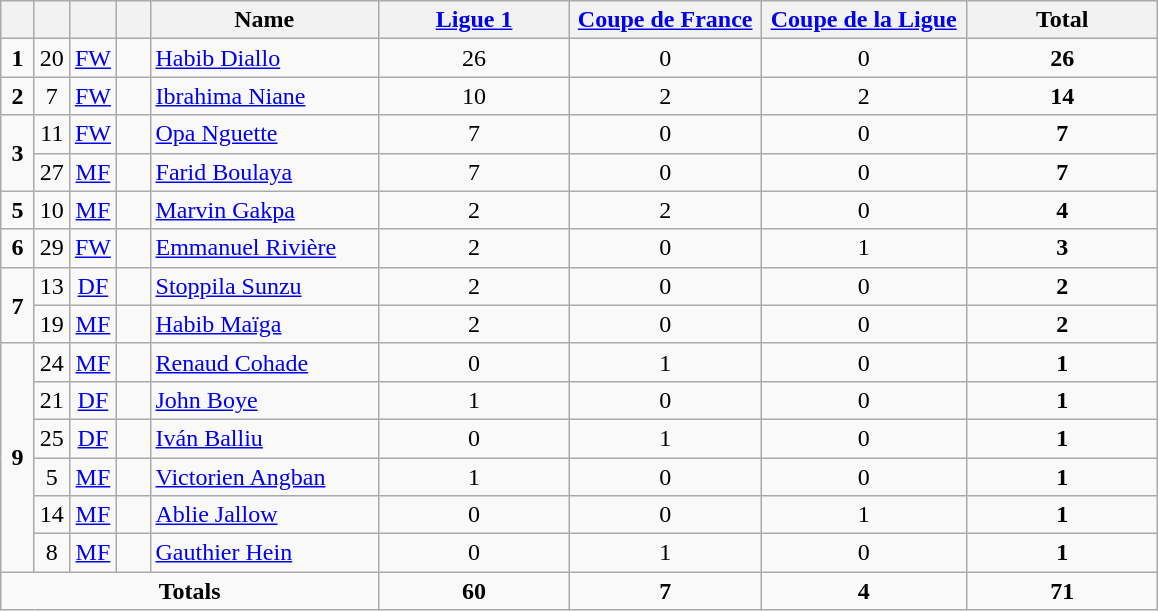<table class="wikitable" style="text-align:center">
<tr>
<th width=15></th>
<th width=15></th>
<th width=15></th>
<th width=15></th>
<th width=145>Name</th>
<th width=120><a href='#'>Ligue 1</a></th>
<th width=120><a href='#'>Coupe de France</a></th>
<th width=130><a href='#'>Coupe de la Ligue</a></th>
<th width=120>Total</th>
</tr>
<tr>
<td><strong>1</strong></td>
<td>20</td>
<td><a href='#'>FW</a></td>
<td></td>
<td align=left><a href='#'>Habib Diallo</a></td>
<td>26</td>
<td>0</td>
<td>0</td>
<td><strong>26</strong></td>
</tr>
<tr>
<td><strong>2</strong></td>
<td>7</td>
<td><a href='#'>FW</a></td>
<td></td>
<td align=left><a href='#'>Ibrahima Niane</a></td>
<td>10</td>
<td>2</td>
<td>2</td>
<td><strong>14</strong></td>
</tr>
<tr>
<td rowspan="2"><strong>3</strong></td>
<td>11</td>
<td><a href='#'>FW</a></td>
<td></td>
<td align=left><a href='#'>Opa Nguette</a></td>
<td>7</td>
<td>0</td>
<td>0</td>
<td><strong>7</strong></td>
</tr>
<tr>
<td>27</td>
<td><a href='#'>MF</a></td>
<td></td>
<td align=left><a href='#'>Farid Boulaya</a></td>
<td>7</td>
<td>0</td>
<td>0</td>
<td><strong>7</strong></td>
</tr>
<tr>
<td><strong>5</strong></td>
<td>10</td>
<td><a href='#'>MF</a></td>
<td></td>
<td align=left><a href='#'>Marvin Gakpa</a></td>
<td>2</td>
<td>2</td>
<td>0</td>
<td><strong>4</strong></td>
</tr>
<tr>
<td><strong>6</strong></td>
<td>29</td>
<td><a href='#'>FW</a></td>
<td></td>
<td align=left><a href='#'>Emmanuel Rivière</a></td>
<td>2</td>
<td>0</td>
<td>1</td>
<td><strong>3</strong></td>
</tr>
<tr>
<td rowspan="2"><strong>7</strong></td>
<td>13</td>
<td><a href='#'>DF</a></td>
<td></td>
<td align=left><a href='#'>Stoppila Sunzu</a></td>
<td>2</td>
<td>0</td>
<td>0</td>
<td><strong>2</strong></td>
</tr>
<tr>
<td>19</td>
<td><a href='#'>MF</a></td>
<td></td>
<td align=left><a href='#'>Habib Maïga</a></td>
<td>2</td>
<td>0</td>
<td>0</td>
<td><strong>2</strong></td>
</tr>
<tr>
<td rowspan="6"><strong>9</strong></td>
<td>24</td>
<td><a href='#'>MF</a></td>
<td></td>
<td align=left><a href='#'>Renaud Cohade</a></td>
<td>0</td>
<td>1</td>
<td>0</td>
<td><strong>1</strong></td>
</tr>
<tr>
<td>21</td>
<td><a href='#'>DF</a></td>
<td></td>
<td align=left><a href='#'>John Boye</a></td>
<td>1</td>
<td>0</td>
<td>0</td>
<td><strong>1</strong></td>
</tr>
<tr>
<td>25</td>
<td><a href='#'>DF</a></td>
<td></td>
<td align=left><a href='#'>Iván Balliu</a></td>
<td>0</td>
<td>1</td>
<td>0</td>
<td><strong>1</strong></td>
</tr>
<tr>
<td>5</td>
<td><a href='#'>MF</a></td>
<td></td>
<td align=left><a href='#'>Victorien Angban</a></td>
<td>1</td>
<td>0</td>
<td>0</td>
<td><strong>1</strong></td>
</tr>
<tr>
<td>14</td>
<td><a href='#'>MF</a></td>
<td></td>
<td align=left><a href='#'>Ablie Jallow</a></td>
<td>0</td>
<td>0</td>
<td>1</td>
<td><strong>1</strong></td>
</tr>
<tr>
<td>8</td>
<td><a href='#'>MF</a></td>
<td></td>
<td align=left><a href='#'>Gauthier Hein</a></td>
<td>0</td>
<td>1</td>
<td>0</td>
<td><strong>1</strong></td>
</tr>
<tr>
<td colspan=5><strong>Totals</strong></td>
<td><strong>60</strong></td>
<td><strong>7</strong></td>
<td><strong>4</strong></td>
<td><strong>71</strong></td>
</tr>
</table>
